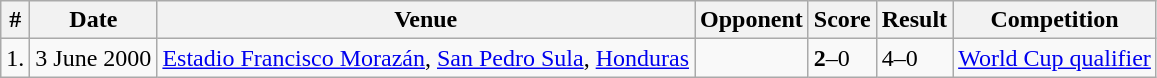<table class="wikitable">
<tr>
<th>#</th>
<th>Date</th>
<th>Venue</th>
<th>Opponent</th>
<th>Score</th>
<th>Result</th>
<th>Competition</th>
</tr>
<tr>
<td>1.</td>
<td>3 June 2000</td>
<td><a href='#'>Estadio Francisco Morazán</a>, <a href='#'>San Pedro Sula</a>, <a href='#'>Honduras</a></td>
<td></td>
<td><strong>2</strong>–0</td>
<td>4–0</td>
<td><a href='#'>World Cup qualifier</a></td>
</tr>
</table>
